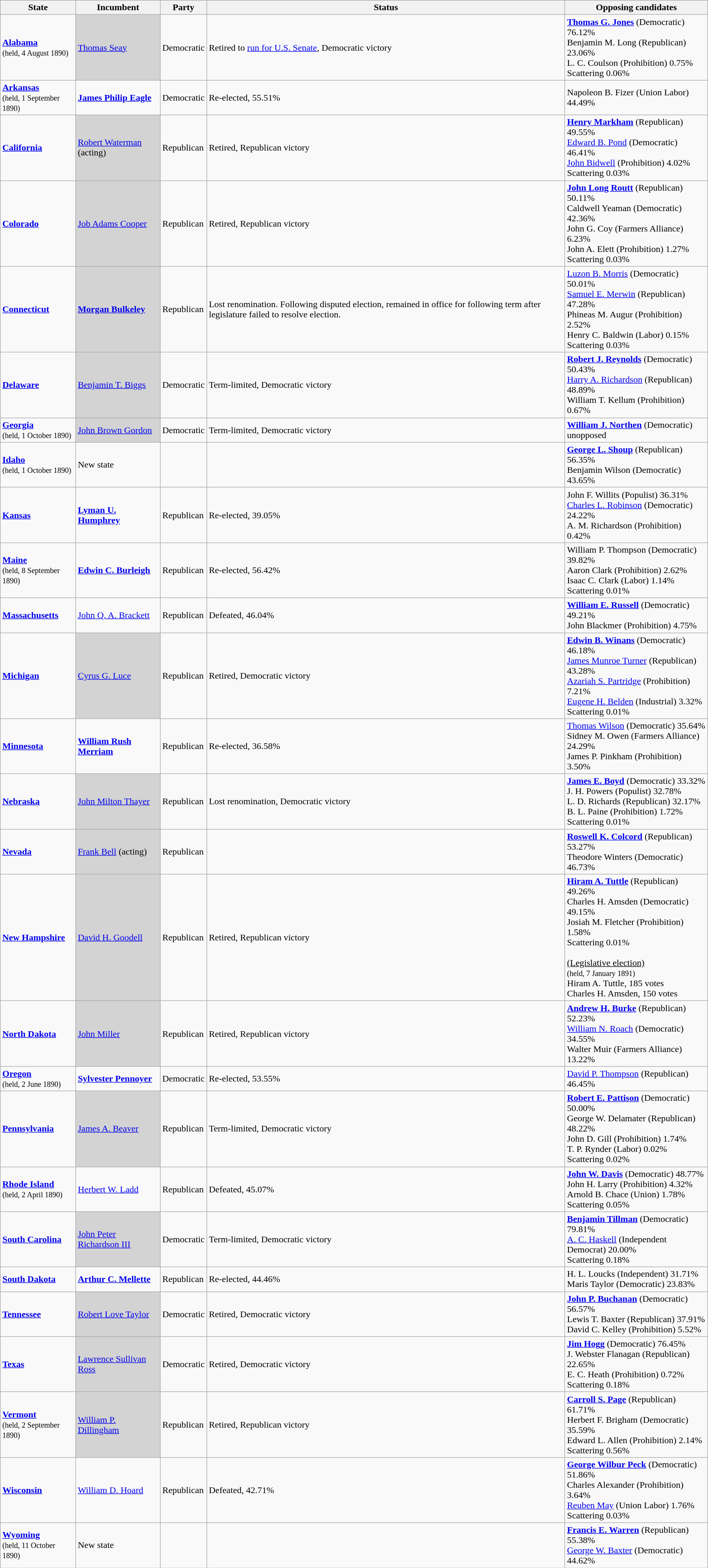<table class="wikitable">
<tr>
<th>State</th>
<th>Incumbent</th>
<th>Party</th>
<th>Status</th>
<th>Opposing candidates</th>
</tr>
<tr>
<td><strong><a href='#'>Alabama</a></strong><br><small>(held, 4 August 1890)</small></td>
<td bgcolor="lightgrey"><a href='#'>Thomas Seay</a></td>
<td>Democratic</td>
<td>Retired to <a href='#'>run for U.S. Senate</a>, Democratic victory</td>
<td><strong><a href='#'>Thomas G. Jones</a></strong> (Democratic) 76.12%<br>Benjamin M. Long (Republican) 23.06%<br>L. C. Coulson (Prohibition) 0.75%<br>Scattering 0.06%<br></td>
</tr>
<tr>
<td><strong><a href='#'>Arkansas</a></strong><br><small>(held, 1 September 1890)</small></td>
<td><strong><a href='#'>James Philip Eagle</a></strong></td>
<td>Democratic</td>
<td>Re-elected, 55.51%</td>
<td>Napoleon B. Fizer (Union Labor) 44.49%<br></td>
</tr>
<tr>
<td><strong><a href='#'>California</a></strong></td>
<td bgcolor="lightgrey"><a href='#'>Robert Waterman</a> (acting)</td>
<td>Republican</td>
<td>Retired, Republican victory</td>
<td><strong><a href='#'>Henry Markham</a></strong> (Republican) 49.55%<br><a href='#'>Edward B. Pond</a> (Democratic) 46.41%<br><a href='#'>John Bidwell</a> (Prohibition) 4.02%<br>Scattering 0.03%<br></td>
</tr>
<tr>
<td><strong><a href='#'>Colorado</a></strong></td>
<td bgcolor="lightgrey"><a href='#'>Job Adams Cooper</a></td>
<td>Republican</td>
<td>Retired, Republican victory</td>
<td><strong><a href='#'>John Long Routt</a></strong> (Republican) 50.11%<br>Caldwell Yeaman (Democratic) 42.36%<br>John G. Coy (Farmers Alliance) 6.23%<br>John A. Elett (Prohibition) 1.27%<br>Scattering 0.03%<br></td>
</tr>
<tr>
<td><strong><a href='#'>Connecticut</a></strong></td>
<td bgcolor="lightgrey"><strong><a href='#'>Morgan Bulkeley</a></strong></td>
<td>Republican</td>
<td>Lost renomination. Following disputed election, remained in office for following term after legislature failed to resolve election.</td>
<td><a href='#'>Luzon B. Morris</a> (Democratic) 50.01%<br><a href='#'>Samuel E. Merwin</a> (Republican) 47.28%<br>Phineas M. Augur (Prohibition) 2.52%<br>Henry C. Baldwin (Labor) 0.15%<br>Scattering 0.03%<br></td>
</tr>
<tr>
<td><strong><a href='#'>Delaware</a></strong></td>
<td bgcolor="lightgrey"><a href='#'>Benjamin T. Biggs</a></td>
<td>Democratic</td>
<td>Term-limited, Democratic victory</td>
<td><strong><a href='#'>Robert J. Reynolds</a></strong> (Democratic) 50.43%<br><a href='#'>Harry A. Richardson</a> (Republican) 48.89%<br>William T. Kellum (Prohibition) 0.67%<br></td>
</tr>
<tr>
<td><strong><a href='#'>Georgia</a></strong><br><small>(held, 1 October 1890)</small></td>
<td bgcolor="lightgrey"><a href='#'>John Brown Gordon</a></td>
<td>Democratic</td>
<td>Term-limited, Democratic victory</td>
<td><strong><a href='#'>William J. Northen</a></strong> (Democratic) unopposed<br></td>
</tr>
<tr>
<td><strong><a href='#'>Idaho</a></strong><br><small>(held, 1 October 1890)</small></td>
<td>New state</td>
<td></td>
<td></td>
<td><strong><a href='#'>George L. Shoup</a></strong> (Republican) 56.35%<br>Benjamin Wilson (Democratic) 43.65%<br></td>
</tr>
<tr>
<td><strong><a href='#'>Kansas</a></strong></td>
<td><strong><a href='#'>Lyman U. Humphrey</a></strong></td>
<td>Republican</td>
<td>Re-elected, 39.05%</td>
<td>John F. Willits (Populist) 36.31%<br><a href='#'>Charles L. Robinson</a> (Democratic) 24.22%<br>A. M. Richardson (Prohibition) 0.42%<br></td>
</tr>
<tr>
<td><strong><a href='#'>Maine</a></strong><br><small>(held, 8 September 1890)</small></td>
<td><strong><a href='#'>Edwin C. Burleigh</a></strong></td>
<td>Republican</td>
<td>Re-elected, 56.42%</td>
<td>William P. Thompson (Democratic) 39.82%<br>Aaron Clark (Prohibition) 2.62%<br>Isaac C. Clark (Labor) 1.14%<br>Scattering 0.01%<br></td>
</tr>
<tr>
<td><strong><a href='#'>Massachusetts</a></strong></td>
<td><a href='#'>John Q. A. Brackett</a></td>
<td>Republican</td>
<td>Defeated, 46.04%</td>
<td><strong><a href='#'>William E. Russell</a></strong> (Democratic) 49.21%<br>John Blackmer (Prohibition) 4.75%<br></td>
</tr>
<tr>
<td><strong><a href='#'>Michigan</a></strong></td>
<td bgcolor="lightgrey"><a href='#'>Cyrus G. Luce</a></td>
<td>Republican</td>
<td>Retired, Democratic victory</td>
<td><strong><a href='#'>Edwin B. Winans</a></strong> (Democratic) 46.18%<br><a href='#'>James Munroe Turner</a> (Republican) 43.28%<br><a href='#'>Azariah S. Partridge</a> (Prohibition) 7.21%<br><a href='#'>Eugene H. Belden</a> (Industrial) 3.32%<br>Scattering 0.01%<br></td>
</tr>
<tr>
<td><strong><a href='#'>Minnesota</a></strong></td>
<td><strong><a href='#'>William Rush Merriam</a></strong></td>
<td>Republican</td>
<td>Re-elected, 36.58%</td>
<td><a href='#'>Thomas Wilson</a> (Democratic) 35.64%<br>Sidney M. Owen (Farmers Alliance) 24.29%<br>James P. Pinkham (Prohibition) 3.50%<br></td>
</tr>
<tr>
<td><strong><a href='#'>Nebraska</a></strong></td>
<td bgcolor="lightgrey"><a href='#'>John Milton Thayer</a></td>
<td>Republican</td>
<td>Lost renomination, Democratic victory</td>
<td><strong><a href='#'>James E. Boyd</a></strong> (Democratic) 33.32%<br>J. H. Powers (Populist) 32.78%<br>L. D. Richards (Republican) 32.17%<br>B. L. Paine (Prohibition) 1.72%<br>Scattering 0.01%<br></td>
</tr>
<tr>
<td><strong><a href='#'>Nevada</a></strong></td>
<td bgcolor="lightgrey"><a href='#'>Frank Bell</a> (acting)</td>
<td>Republican</td>
<td></td>
<td><strong><a href='#'>Roswell K. Colcord</a></strong> (Republican) 53.27%<br>Theodore Winters (Democratic) 46.73%<br></td>
</tr>
<tr>
<td><strong><a href='#'>New Hampshire</a></strong></td>
<td bgcolor="lightgrey"><a href='#'>David H. Goodell</a></td>
<td>Republican</td>
<td>Retired, Republican victory</td>
<td><strong><a href='#'>Hiram A. Tuttle</a></strong> (Republican) 49.26%<br>Charles H. Amsden (Democratic) 49.15%<br>Josiah M. Fletcher (Prohibition) 1.58%<br>Scattering 0.01%<br><br><u>(Legislative election)</u><br><small>(held, 7 January 1891)</small><br>Hiram A. Tuttle, 185 votes<br>Charles H. Amsden, 150 votes<br></td>
</tr>
<tr>
<td><strong><a href='#'>North Dakota</a></strong></td>
<td bgcolor="lightgrey"><a href='#'>John Miller</a></td>
<td>Republican</td>
<td>Retired, Republican victory</td>
<td><strong><a href='#'>Andrew H. Burke</a></strong> (Republican) 52.23%<br><a href='#'>William N. Roach</a> (Democratic) 34.55%<br>Walter Muir (Farmers Alliance) 13.22%</td>
</tr>
<tr>
<td><strong><a href='#'>Oregon</a></strong><br><small>(held, 2 June 1890)</small></td>
<td><strong><a href='#'>Sylvester Pennoyer</a></strong></td>
<td>Democratic</td>
<td>Re-elected, 53.55%</td>
<td><a href='#'>David P. Thompson</a> (Republican) 46.45%<br></td>
</tr>
<tr>
<td><strong><a href='#'>Pennsylvania</a></strong></td>
<td bgcolor="lightgrey"><a href='#'>James A. Beaver</a></td>
<td>Republican</td>
<td>Term-limited, Democratic victory</td>
<td><strong><a href='#'>Robert E. Pattison</a></strong> (Democratic) 50.00%<br>George W. Delamater (Republican) 48.22%<br>John D. Gill (Prohibition) 1.74%<br>T. P. Rynder (Labor) 0.02%<br>Scattering 0.02%<br></td>
</tr>
<tr>
<td><strong><a href='#'>Rhode Island</a></strong><br><small>(held, 2 April 1890)</small></td>
<td><a href='#'>Herbert W. Ladd</a></td>
<td>Republican</td>
<td>Defeated, 45.07%</td>
<td><strong><a href='#'>John W. Davis</a></strong> (Democratic) 48.77%<br>John H. Larry (Prohibition) 4.32%<br>Arnold B. Chace (Union) 1.78%<br>Scattering 0.05%<br></td>
</tr>
<tr>
<td><strong><a href='#'>South Carolina</a></strong></td>
<td bgcolor="lightgrey"><a href='#'>John Peter Richardson III</a></td>
<td>Democratic</td>
<td>Term-limited, Democratic victory</td>
<td><strong><a href='#'>Benjamin Tillman</a></strong> (Democratic) 79.81%<br><a href='#'>A. C. Haskell</a> (Independent Democrat) 20.00%<br>Scattering 0.18%<br></td>
</tr>
<tr>
<td><strong><a href='#'>South Dakota</a></strong></td>
<td><strong><a href='#'>Arthur C. Mellette</a></strong></td>
<td>Republican</td>
<td>Re-elected, 44.46%</td>
<td>H. L. Loucks (Independent) 31.71%<br>Maris Taylor (Democratic) 23.83%<br></td>
</tr>
<tr>
<td><strong><a href='#'>Tennessee</a></strong></td>
<td bgcolor="lightgrey"><a href='#'>Robert Love Taylor</a></td>
<td>Democratic</td>
<td>Retired, Democratic victory</td>
<td><strong><a href='#'>John P. Buchanan</a></strong> (Democratic) 56.57%<br>Lewis T. Baxter (Republican) 37.91%<br>David C. Kelley (Prohibition) 5.52%<br></td>
</tr>
<tr>
<td><strong><a href='#'>Texas</a></strong></td>
<td bgcolor="lightgrey"><a href='#'>Lawrence Sullivan Ross</a></td>
<td>Democratic</td>
<td>Retired, Democratic victory</td>
<td><strong><a href='#'>Jim Hogg</a></strong> (Democratic) 76.45%<br>J. Webster Flanagan (Republican) 22.65%<br>E. C. Heath (Prohibition) 0.72%<br>Scattering 0.18%<br></td>
</tr>
<tr>
<td><strong><a href='#'>Vermont</a></strong><br><small>(held, 2 September 1890)</small></td>
<td bgcolor="lightgrey"><a href='#'>William P. Dillingham</a></td>
<td>Republican</td>
<td>Retired, Republican victory</td>
<td><strong><a href='#'>Carroll S. Page</a></strong> (Republican) 61.71%<br>Herbert F. Brigham (Democratic) 35.59%<br>Edward L. Allen (Prohibition) 2.14%<br>Scattering 0.56%<br></td>
</tr>
<tr>
<td><strong><a href='#'>Wisconsin</a></strong></td>
<td><a href='#'>William D. Hoard</a></td>
<td>Republican</td>
<td>Defeated, 42.71%</td>
<td><strong><a href='#'>George Wilbur Peck</a></strong> (Democratic) 51.86%<br>Charles Alexander (Prohibition) 3.64%<br><a href='#'>Reuben May</a> (Union Labor) 1.76%<br>Scattering 0.03%<br></td>
</tr>
<tr>
<td><strong><a href='#'>Wyoming</a></strong><br><small>(held, 11 October 1890)</small></td>
<td>New state</td>
<td></td>
<td></td>
<td><strong><a href='#'>Francis E. Warren</a></strong> (Republican) 55.38%<br><a href='#'>George W. Baxter</a> (Democratic) 44.62%<br></td>
</tr>
</table>
